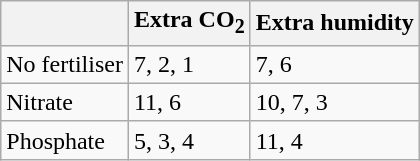<table class="wikitable">
<tr>
<th></th>
<th>Extra CO<sub>2</sub></th>
<th>Extra humidity</th>
</tr>
<tr>
<td>No fertiliser</td>
<td>7, 2, 1</td>
<td>7, 6</td>
</tr>
<tr>
<td>Nitrate</td>
<td>11, 6</td>
<td>10, 7, 3</td>
</tr>
<tr>
<td>Phosphate</td>
<td>5, 3, 4</td>
<td>11, 4</td>
</tr>
</table>
